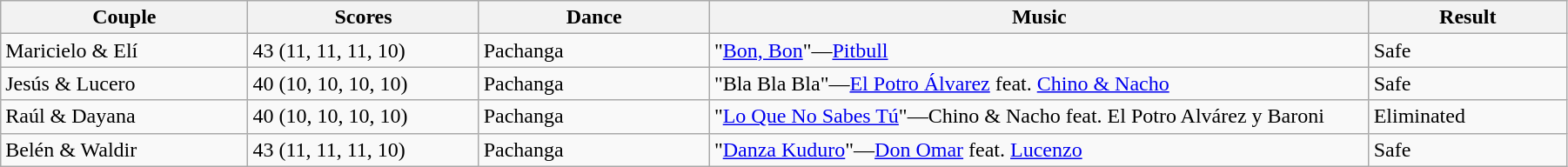<table class="wikitable sortable" style="width:95%; white-space:nowrap;">
<tr>
<th style="width:15%;">Couple</th>
<th style="width:14%;">Scores</th>
<th style="width:14%;">Dance</th>
<th style="width:40%;">Music</th>
<th style="width:12%;">Result</th>
</tr>
<tr>
<td>Maricielo & Elí</td>
<td>43 (11, 11, 11, 10)</td>
<td>Pachanga</td>
<td>"<a href='#'>Bon, Bon</a>"—<a href='#'>Pitbull</a></td>
<td>Safe</td>
</tr>
<tr>
<td>Jesús & Lucero</td>
<td>40 (10, 10, 10, 10)</td>
<td>Pachanga</td>
<td>"Bla Bla Bla"—<a href='#'>El Potro Álvarez</a> feat. <a href='#'>Chino & Nacho</a></td>
<td>Safe</td>
</tr>
<tr>
<td>Raúl & Dayana</td>
<td>40 (10, 10, 10, 10)</td>
<td>Pachanga</td>
<td>"<a href='#'>Lo Que No Sabes Tú</a>"—Chino & Nacho feat. El Potro Alvárez y Baroni</td>
<td>Eliminated</td>
</tr>
<tr>
<td>Belén & Waldir</td>
<td>43 (11, 11, 11, 10)</td>
<td>Pachanga</td>
<td>"<a href='#'>Danza Kuduro</a>"—<a href='#'>Don Omar</a> feat. <a href='#'>Lucenzo</a></td>
<td>Safe</td>
</tr>
</table>
